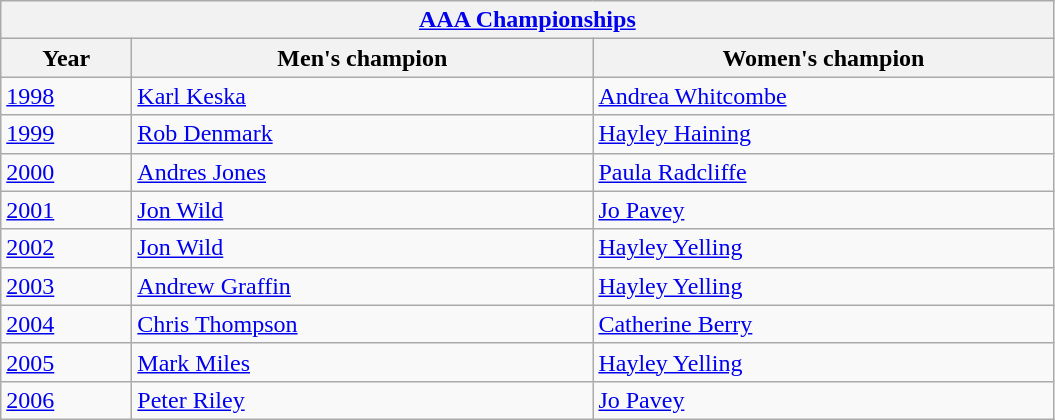<table class="wikitable">
<tr>
<th colspan="3"><a href='#'>AAA Championships</a><br></th>
</tr>
<tr>
<th width=80>Year</th>
<th width=300>Men's champion</th>
<th width=300>Women's champion</th>
</tr>
<tr>
<td><a href='#'>1998</a></td>
<td><a href='#'>Karl Keska</a></td>
<td><a href='#'>Andrea Whitcombe</a></td>
</tr>
<tr>
<td><a href='#'>1999</a></td>
<td><a href='#'>Rob Denmark</a></td>
<td><a href='#'>Hayley Haining</a></td>
</tr>
<tr>
<td><a href='#'>2000</a></td>
<td><a href='#'>Andres Jones</a></td>
<td><a href='#'>Paula Radcliffe</a></td>
</tr>
<tr>
<td><a href='#'>2001</a></td>
<td><a href='#'>Jon Wild</a></td>
<td><a href='#'>Jo Pavey</a></td>
</tr>
<tr>
<td><a href='#'>2002</a></td>
<td><a href='#'>Jon Wild</a></td>
<td><a href='#'>Hayley Yelling</a></td>
</tr>
<tr>
<td><a href='#'>2003</a></td>
<td><a href='#'>Andrew Graffin</a></td>
<td><a href='#'>Hayley Yelling</a></td>
</tr>
<tr>
<td><a href='#'>2004</a></td>
<td><a href='#'>Chris Thompson</a></td>
<td><a href='#'>Catherine Berry</a></td>
</tr>
<tr>
<td><a href='#'>2005</a></td>
<td><a href='#'>Mark Miles</a></td>
<td><a href='#'>Hayley Yelling</a></td>
</tr>
<tr>
<td><a href='#'>2006</a></td>
<td><a href='#'>Peter Riley</a></td>
<td><a href='#'>Jo Pavey</a></td>
</tr>
</table>
